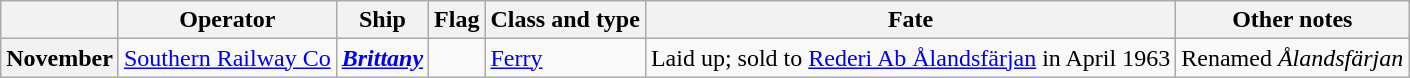<table class="wikitable">
<tr>
<th></th>
<th>Operator</th>
<th>Ship</th>
<th>Flag</th>
<th>Class and type</th>
<th>Fate</th>
<th>Other notes</th>
</tr>
<tr ---->
<th>November</th>
<td><a href='#'>Southern Railway Co</a></td>
<td><strong><a href='#'><em>Brittany</em></a></strong></td>
<td></td>
<td><a href='#'>Ferry</a></td>
<td>Laid up; sold to <a href='#'>Rederi Ab Ålandsfärjan</a> in April 1963</td>
<td>Renamed <em>Ålandsfärjan</em></td>
</tr>
</table>
